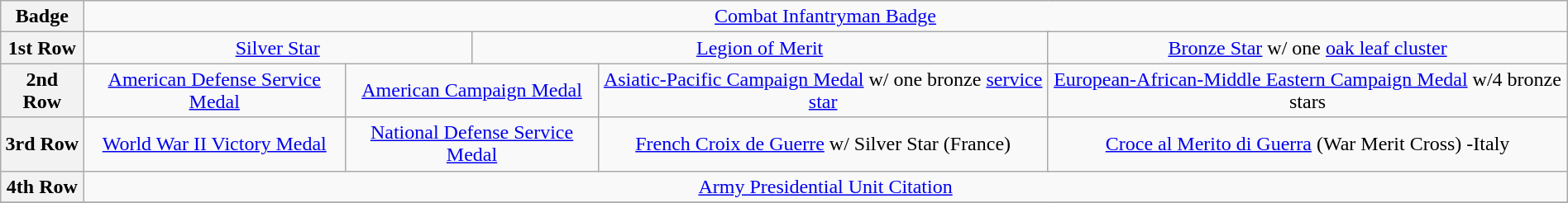<table class="wikitable" style="margin:1em auto; text-align:center;">
<tr>
<th>Badge</th>
<td colspan="19"><a href='#'>Combat Infantryman Badge</a></td>
</tr>
<tr>
<th>1st Row</th>
<td colspan="6"><a href='#'>Silver Star</a></td>
<td colspan="6"><a href='#'>Legion of Merit</a></td>
<td colspan="6"><a href='#'>Bronze Star</a> w/ one <a href='#'>oak leaf cluster</a></td>
</tr>
<tr>
<th>2nd Row</th>
<td colspan="4"><a href='#'>American Defense Service Medal</a></td>
<td colspan="4"><a href='#'>American Campaign Medal</a></td>
<td colspan="4"><a href='#'>Asiatic-Pacific Campaign Medal</a> w/ one bronze <a href='#'>service star</a></td>
<td colspan="4"><a href='#'>European-African-Middle Eastern Campaign Medal</a> w/4 bronze stars</td>
</tr>
<tr>
<th>3rd Row</th>
<td colspan="4"><a href='#'>World War II Victory Medal</a></td>
<td colspan="4"><a href='#'>National Defense Service Medal</a></td>
<td colspan="4"><a href='#'>French Croix de Guerre</a> w/ Silver Star (France)</td>
<td colspan="4"><a href='#'>Croce al Merito di Guerra</a> (War Merit Cross) -Italy</td>
</tr>
<tr>
<th>4th Row</th>
<td colspan="19"><a href='#'>Army Presidential Unit Citation</a></td>
</tr>
<tr>
</tr>
</table>
